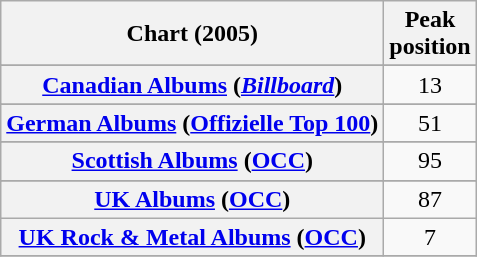<table class="wikitable sortable plainrowheaders" style="text-align:center">
<tr>
<th scope="col">Chart (2005)</th>
<th scope="col">Peak<br>position</th>
</tr>
<tr>
</tr>
<tr>
</tr>
<tr>
<th scope="row"><a href='#'>Canadian Albums</a> (<a href='#'><em>Billboard</em></a>)</th>
<td>13</td>
</tr>
<tr>
</tr>
<tr>
<th scope="row"><a href='#'>German Albums</a> (<a href='#'>Offizielle Top 100</a>)</th>
<td>51</td>
</tr>
<tr>
</tr>
<tr>
<th scope="row"><a href='#'>Scottish Albums</a> (<a href='#'>OCC</a>)</th>
<td>95</td>
</tr>
<tr>
</tr>
<tr>
<th scope="row"><a href='#'>UK Albums</a> (<a href='#'>OCC</a>)</th>
<td>87</td>
</tr>
<tr>
<th scope="row"><a href='#'>UK Rock & Metal Albums</a> (<a href='#'>OCC</a>)</th>
<td>7</td>
</tr>
<tr>
</tr>
</table>
